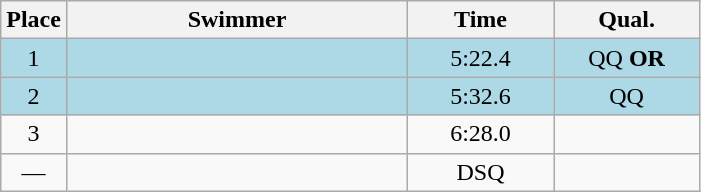<table class=wikitable style="text-align:center">
<tr>
<th>Place</th>
<th width=220>Swimmer</th>
<th width=90>Time</th>
<th width=90>Qual.</th>
</tr>
<tr bgcolor=lightblue>
<td>1</td>
<td align=left></td>
<td>5:22.4</td>
<td>QQ <strong>OR</strong></td>
</tr>
<tr bgcolor=lightblue>
<td>2</td>
<td align=left></td>
<td>5:32.6</td>
<td>QQ</td>
</tr>
<tr>
<td>3</td>
<td align=left></td>
<td>6:28.0</td>
<td></td>
</tr>
<tr>
<td>—</td>
<td align=left></td>
<td>DSQ</td>
<td></td>
</tr>
</table>
